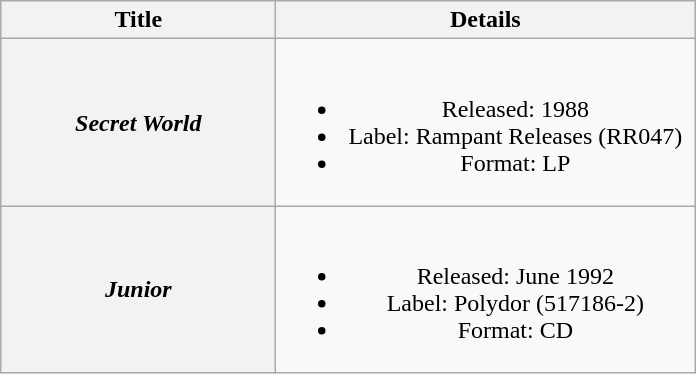<table class="wikitable plainrowheaders" style="text-align:center;" border="1">
<tr>
<th scope="col" style="width:11em;">Title</th>
<th scope="col" style="width:17em;">Details</th>
</tr>
<tr>
<th scope="row"><em>Secret World</em></th>
<td><br><ul><li>Released: 1988</li><li>Label: Rampant Releases (RR047)</li><li>Format: LP</li></ul></td>
</tr>
<tr>
<th scope="row"><em>Junior</em></th>
<td><br><ul><li>Released: June 1992</li><li>Label: Polydor (517186-2)</li><li>Format: CD</li></ul></td>
</tr>
</table>
